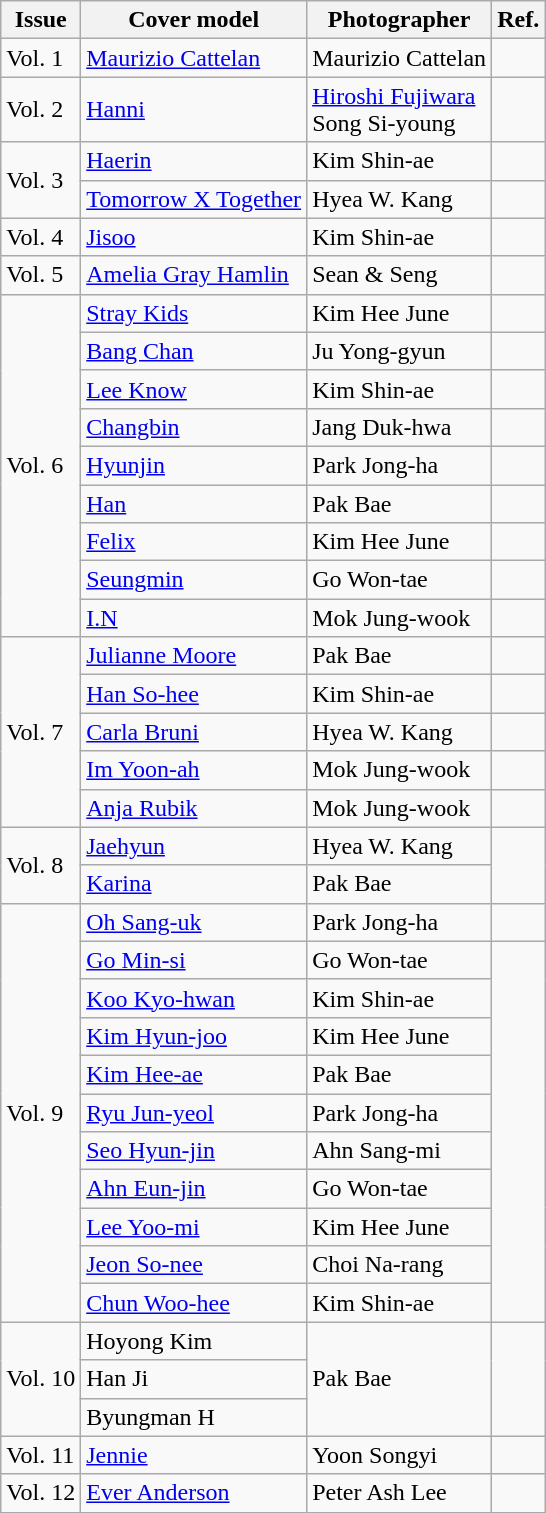<table class="sortable wikitable">
<tr>
<th>Issue</th>
<th>Cover model</th>
<th>Photographer</th>
<th>Ref.</th>
</tr>
<tr>
<td>Vol. 1</td>
<td><a href='#'>Maurizio Cattelan</a></td>
<td>Maurizio Cattelan</td>
<td></td>
</tr>
<tr>
<td>Vol. 2</td>
<td><a href='#'>Hanni</a></td>
<td><a href='#'>Hiroshi Fujiwara</a><br>Song Si-young</td>
<td></td>
</tr>
<tr>
<td rowspan=2>Vol. 3</td>
<td><a href='#'>Haerin</a></td>
<td>Kim Shin-ae</td>
<td></td>
</tr>
<tr>
<td><a href='#'>Tomorrow X Together</a></td>
<td>Hyea W. Kang</td>
<td></td>
</tr>
<tr>
<td>Vol. 4</td>
<td><a href='#'>Jisoo</a></td>
<td>Kim Shin-ae</td>
<td></td>
</tr>
<tr>
<td>Vol. 5</td>
<td><a href='#'>Amelia Gray Hamlin</a></td>
<td>Sean & Seng</td>
<td></td>
</tr>
<tr>
<td rowspan= 9>Vol. 6</td>
<td><a href='#'>Stray Kids</a></td>
<td>Kim Hee June</td>
<td></td>
</tr>
<tr>
<td><a href='#'>Bang Chan</a></td>
<td>Ju Yong-gyun</td>
<td></td>
</tr>
<tr>
<td><a href='#'>Lee Know</a></td>
<td>Kim Shin-ae</td>
<td></td>
</tr>
<tr>
<td><a href='#'>Changbin</a></td>
<td>Jang Duk-hwa</td>
<td></td>
</tr>
<tr>
<td><a href='#'>Hyunjin</a></td>
<td>Park Jong-ha</td>
<td></td>
</tr>
<tr>
<td><a href='#'>Han</a></td>
<td>Pak Bae</td>
<td></td>
</tr>
<tr>
<td><a href='#'>Felix</a></td>
<td>Kim Hee June</td>
<td></td>
</tr>
<tr>
<td><a href='#'>Seungmin</a></td>
<td>Go Won-tae</td>
<td></td>
</tr>
<tr>
<td><a href='#'>I.N</a></td>
<td>Mok Jung-wook</td>
<td></td>
</tr>
<tr>
<td rowspan="5">Vol. 7</td>
<td><a href='#'>Julianne Moore</a></td>
<td>Pak Bae</td>
<td></td>
</tr>
<tr>
<td><a href='#'>Han So-hee</a></td>
<td>Kim Shin-ae</td>
<td></td>
</tr>
<tr>
<td><a href='#'>Carla Bruni</a></td>
<td>Hyea W. Kang</td>
<td></td>
</tr>
<tr>
<td><a href='#'>Im Yoon-ah</a></td>
<td>Mok Jung-wook</td>
<td></td>
</tr>
<tr>
<td><a href='#'>Anja Rubik</a></td>
<td>Mok Jung-wook</td>
<td></td>
</tr>
<tr>
<td rowspan="2">Vol. 8</td>
<td><a href='#'>Jaehyun</a></td>
<td>Hyea W. Kang</td>
<td rowspan="2"></td>
</tr>
<tr>
<td><a href='#'>Karina</a></td>
<td>Pak Bae</td>
</tr>
<tr>
<td rowspan="11">Vol. 9</td>
<td><a href='#'>Oh Sang-uk</a></td>
<td>Park Jong-ha</td>
<td></td>
</tr>
<tr>
<td><a href='#'>Go Min-si</a></td>
<td>Go Won-tae</td>
<td rowspan="10"></td>
</tr>
<tr>
<td><a href='#'>Koo Kyo-hwan</a></td>
<td>Kim Shin-ae</td>
</tr>
<tr>
<td><a href='#'>Kim Hyun-joo</a></td>
<td>Kim Hee June</td>
</tr>
<tr>
<td><a href='#'>Kim Hee-ae</a></td>
<td>Pak Bae</td>
</tr>
<tr>
<td><a href='#'>Ryu Jun-yeol</a></td>
<td>Park Jong-ha</td>
</tr>
<tr>
<td><a href='#'>Seo Hyun-jin</a></td>
<td>Ahn Sang-mi</td>
</tr>
<tr>
<td><a href='#'>Ahn Eun-jin</a></td>
<td>Go Won-tae</td>
</tr>
<tr>
<td><a href='#'>Lee Yoo-mi</a></td>
<td>Kim Hee June</td>
</tr>
<tr>
<td><a href='#'>Jeon So-nee</a></td>
<td>Choi Na-rang</td>
</tr>
<tr>
<td><a href='#'>Chun Woo-hee</a></td>
<td>Kim Shin-ae</td>
</tr>
<tr>
<td rowspan="3">Vol. 10</td>
<td>Hoyong Kim</td>
<td rowspan="3">Pak Bae</td>
<td rowspan="3"></td>
</tr>
<tr>
<td>Han Ji</td>
</tr>
<tr>
<td>Byungman H</td>
</tr>
<tr>
<td>Vol. 11</td>
<td><a href='#'>Jennie</a></td>
<td>Yoon Songyi</td>
<td></td>
</tr>
<tr>
<td>Vol. 12</td>
<td><a href='#'>Ever Anderson</a></td>
<td>Peter Ash Lee</td>
<td></td>
</tr>
</table>
